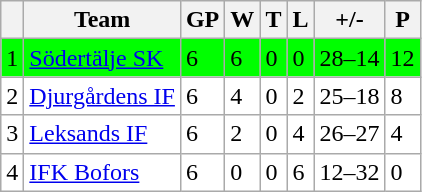<table class="wikitable">
<tr>
<th></th>
<th>Team</th>
<th>GP</th>
<th>W</th>
<th>T</th>
<th>L</th>
<th>+/-</th>
<th>P</th>
</tr>
<tr style="background:#00FF00">
<td>1</td>
<td><a href='#'>Södertälje SK</a></td>
<td>6</td>
<td>6</td>
<td>0</td>
<td>0</td>
<td>28–14</td>
<td>12</td>
</tr>
<tr style="background:#FFFFFF">
<td>2</td>
<td><a href='#'>Djurgårdens IF</a></td>
<td>6</td>
<td>4</td>
<td>0</td>
<td>2</td>
<td>25–18</td>
<td>8</td>
</tr>
<tr style="background:#FFFFFF">
<td>3</td>
<td><a href='#'>Leksands IF</a></td>
<td>6</td>
<td>2</td>
<td>0</td>
<td>4</td>
<td>26–27</td>
<td>4</td>
</tr>
<tr style="background:#FFFFFF">
<td>4</td>
<td><a href='#'>IFK Bofors</a></td>
<td>6</td>
<td>0</td>
<td>0</td>
<td>6</td>
<td>12–32</td>
<td>0</td>
</tr>
</table>
